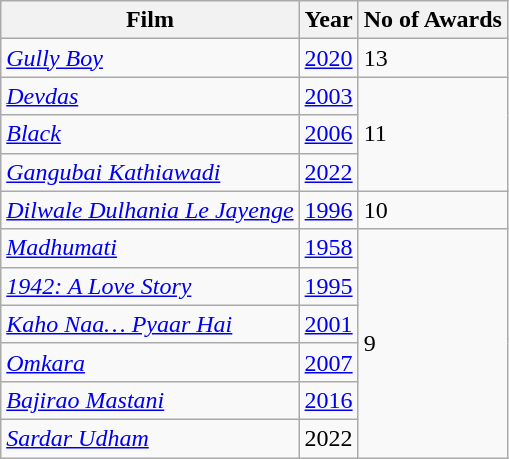<table class="wikitable">
<tr>
<th>Film</th>
<th>Year</th>
<th>No of Awards</th>
</tr>
<tr>
<td><em><a href='#'>Gully Boy</a></em></td>
<td><a href='#'>2020</a></td>
<td>13</td>
</tr>
<tr>
<td><em><a href='#'>Devdas</a></em></td>
<td><a href='#'>2003</a></td>
<td rowspan=3>11</td>
</tr>
<tr>
<td><em><a href='#'>Black</a></em></td>
<td><a href='#'>2006</a></td>
</tr>
<tr>
<td><em><a href='#'>Gangubai Kathiawadi</a></em></td>
<td><a href='#'>2022</a></td>
</tr>
<tr>
<td><em><a href='#'>Dilwale Dulhania Le Jayenge</a></em></td>
<td><a href='#'>1996</a></td>
<td>10</td>
</tr>
<tr>
<td><em><a href='#'>Madhumati</a></em></td>
<td><a href='#'>1958</a></td>
<td rowspan="6">9</td>
</tr>
<tr>
<td><em><a href='#'>1942: A Love Story</a></em></td>
<td><a href='#'>1995</a></td>
</tr>
<tr>
<td><em><a href='#'>Kaho Naa… Pyaar Hai</a></em></td>
<td><a href='#'>2001</a></td>
</tr>
<tr>
<td><em><a href='#'>Omkara</a></em></td>
<td><a href='#'>2007</a></td>
</tr>
<tr>
<td><em><a href='#'>Bajirao Mastani</a></em></td>
<td><a href='#'>2016</a></td>
</tr>
<tr>
<td><em><a href='#'>Sardar Udham</a></em></td>
<td>2022</td>
</tr>
</table>
